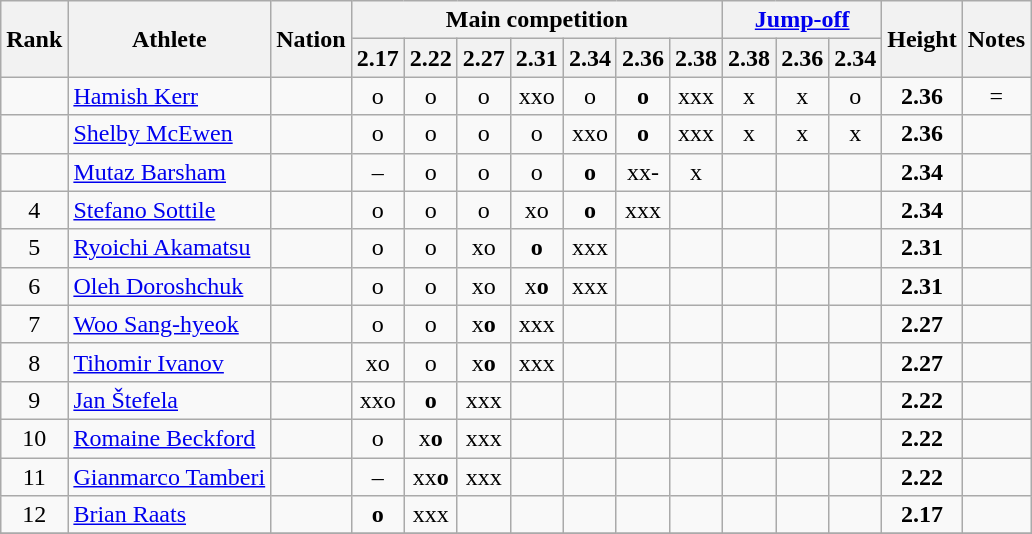<table class="wikitable sortable" style="text-align:center">
<tr>
<th rowspan=2>Rank</th>
<th rowspan=2>Athlete</th>
<th rowspan=2>Nation</th>
<th colspan=7>Main competition</th>
<th colspan=3><a href='#'>Jump-off</a></th>
<th rowspan=2>Height</th>
<th rowspan=2>Notes</th>
</tr>
<tr>
<th>2.17</th>
<th>2.22</th>
<th>2.27</th>
<th>2.31</th>
<th>2.34</th>
<th>2.36</th>
<th>2.38</th>
<th>2.38</th>
<th>2.36</th>
<th>2.34</th>
</tr>
<tr>
<td></td>
<td align="left"><a href='#'>Hamish Kerr</a></td>
<td align="left"></td>
<td>o</td>
<td>o</td>
<td>o</td>
<td>xxo</td>
<td>o</td>
<td><strong>o</strong></td>
<td>xxx</td>
<td>x</td>
<td>x</td>
<td>o</td>
<td><strong>2.36</strong></td>
<td>=</td>
</tr>
<tr>
<td></td>
<td align="left"><a href='#'>Shelby McEwen</a></td>
<td align="left"></td>
<td>o</td>
<td>o</td>
<td>o</td>
<td>o</td>
<td>xxo</td>
<td><strong>o</strong></td>
<td>xxx</td>
<td>x</td>
<td>x</td>
<td>x</td>
<td><strong>2.36</strong></td>
<td></td>
</tr>
<tr>
<td></td>
<td align="left"><a href='#'>Mutaz Barsham</a></td>
<td align="left"></td>
<td>–</td>
<td>o</td>
<td>o</td>
<td>o</td>
<td><strong>o</strong></td>
<td>xx-</td>
<td>x</td>
<td></td>
<td></td>
<td></td>
<td><strong>2.34</strong></td>
<td></td>
</tr>
<tr>
<td>4</td>
<td align="left"><a href='#'>Stefano Sottile</a></td>
<td align="left"></td>
<td>o</td>
<td>o</td>
<td>o</td>
<td>xo</td>
<td><strong>o</strong></td>
<td>xxx</td>
<td></td>
<td></td>
<td></td>
<td></td>
<td><strong>2.34</strong></td>
<td></td>
</tr>
<tr>
<td>5</td>
<td align="left"><a href='#'>Ryoichi Akamatsu</a></td>
<td align="left"></td>
<td>o</td>
<td>o</td>
<td>xo</td>
<td><strong>o</strong></td>
<td>xxx</td>
<td></td>
<td></td>
<td></td>
<td></td>
<td></td>
<td><strong>2.31</strong></td>
<td></td>
</tr>
<tr>
<td>6</td>
<td align="left"><a href='#'>Oleh Doroshchuk</a></td>
<td align="left"></td>
<td>o</td>
<td>o</td>
<td>xo</td>
<td>x<strong>o</strong></td>
<td>xxx</td>
<td></td>
<td></td>
<td></td>
<td></td>
<td></td>
<td><strong>2.31</strong></td>
<td></td>
</tr>
<tr>
<td>7</td>
<td align="left"><a href='#'>Woo Sang-hyeok</a></td>
<td align="left"></td>
<td>o</td>
<td>o</td>
<td>x<strong>o</strong></td>
<td>xxx</td>
<td></td>
<td></td>
<td></td>
<td></td>
<td></td>
<td></td>
<td><strong>2.27</strong></td>
<td></td>
</tr>
<tr>
<td>8</td>
<td align="left"><a href='#'>Tihomir Ivanov</a></td>
<td align="left"></td>
<td>xo</td>
<td>o</td>
<td>x<strong>o</strong></td>
<td>xxx</td>
<td></td>
<td></td>
<td></td>
<td></td>
<td></td>
<td></td>
<td><strong>2.27</strong></td>
<td></td>
</tr>
<tr>
<td>9</td>
<td align="left"><a href='#'>Jan Štefela</a></td>
<td align="left"></td>
<td>xxo</td>
<td><strong>o</strong></td>
<td>xxx</td>
<td></td>
<td></td>
<td></td>
<td></td>
<td></td>
<td></td>
<td></td>
<td><strong>2.22</strong></td>
<td></td>
</tr>
<tr>
<td>10</td>
<td align="left"><a href='#'>Romaine Beckford</a></td>
<td align="left"></td>
<td>o</td>
<td>x<strong>o</strong></td>
<td>xxx</td>
<td></td>
<td></td>
<td></td>
<td></td>
<td></td>
<td></td>
<td></td>
<td><strong>2.22</strong></td>
<td></td>
</tr>
<tr>
<td>11</td>
<td align="left"><a href='#'>Gianmarco Tamberi</a></td>
<td align="left"></td>
<td>–</td>
<td>xx<strong>o</strong></td>
<td>xxx</td>
<td></td>
<td></td>
<td></td>
<td></td>
<td></td>
<td></td>
<td></td>
<td><strong>2.22</strong></td>
<td></td>
</tr>
<tr>
<td>12</td>
<td align="left"><a href='#'>Brian Raats</a></td>
<td align="left"></td>
<td><strong>o</strong></td>
<td>xxx</td>
<td></td>
<td></td>
<td></td>
<td></td>
<td></td>
<td></td>
<td></td>
<td></td>
<td><strong>2.17</strong></td>
<td></td>
</tr>
<tr>
</tr>
</table>
